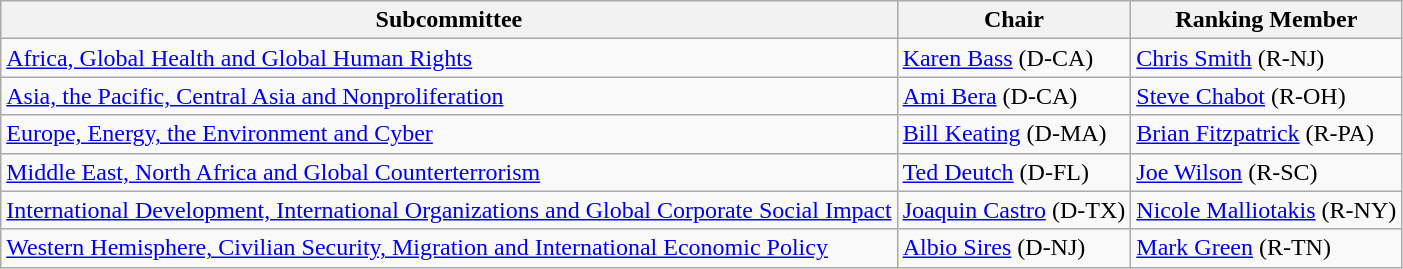<table class="wikitable">
<tr>
<th>Subcommittee</th>
<th>Chair</th>
<th>Ranking Member</th>
</tr>
<tr>
<td><a href='#'>Africa, Global Health and Global Human Rights</a></td>
<td><a href='#'>Karen Bass</a> (D-CA)</td>
<td><a href='#'>Chris Smith</a> (R-NJ)</td>
</tr>
<tr>
<td><a href='#'>Asia, the Pacific, Central Asia and Nonproliferation</a></td>
<td><a href='#'>Ami Bera</a> (D-CA)</td>
<td><a href='#'>Steve Chabot</a> (R-OH)</td>
</tr>
<tr>
<td><a href='#'>Europe, Energy, the Environment and Cyber</a></td>
<td><a href='#'>Bill Keating</a> (D-MA)</td>
<td><a href='#'>Brian Fitzpatrick</a> (R-PA)</td>
</tr>
<tr>
<td><a href='#'>Middle East, North Africa and Global Counterterrorism</a></td>
<td><a href='#'>Ted Deutch</a> (D-FL)</td>
<td><a href='#'>Joe Wilson</a> (R-SC)</td>
</tr>
<tr>
<td><a href='#'>International Development, International Organizations and Global Corporate Social Impact</a></td>
<td><a href='#'>Joaquin Castro</a> (D-TX)</td>
<td><a href='#'>Nicole Malliotakis</a> (R-NY)</td>
</tr>
<tr>
<td><a href='#'>Western Hemisphere, Civilian Security, Migration and International Economic Policy</a></td>
<td><a href='#'>Albio Sires</a> (D-NJ)</td>
<td><a href='#'>Mark Green</a> (R-TN)</td>
</tr>
</table>
